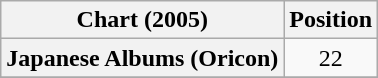<table class="wikitable plainrowheaders">
<tr>
<th>Chart (2005)</th>
<th>Position</th>
</tr>
<tr>
<th scope="row">Japanese Albums (Oricon)</th>
<td style="text-align:center;">22</td>
</tr>
<tr>
</tr>
</table>
